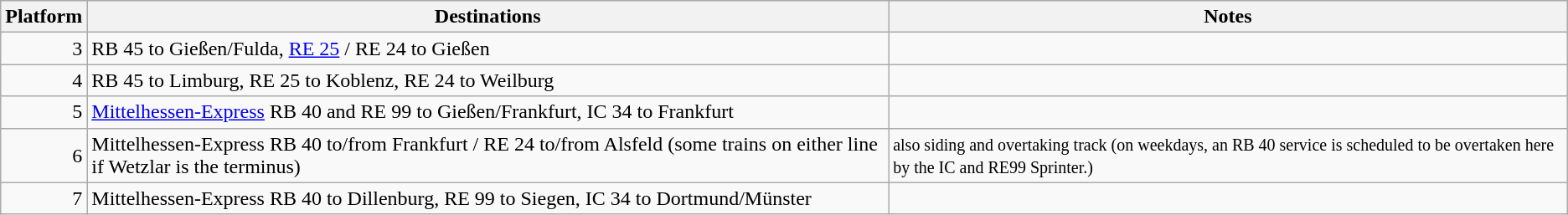<table class="wikitable">
<tr class="hintergrundfarbe5">
<th>Platform</th>
<th>Destinations</th>
<th>Notes</th>
</tr>
<tr>
<td align="right">3</td>
<td>RB 45 to Gießen/Fulda, <a href='#'>RE 25</a> / RE 24 to Gießen</td>
<td></td>
</tr>
<tr>
<td align="right">4</td>
<td>RB 45 to Limburg, RE 25 to Koblenz, RE 24 to Weilburg</td>
<td></td>
</tr>
<tr>
<td align="right">5</td>
<td><a href='#'>Mittelhessen-Express</a> RB 40 and RE 99 to Gießen/Frankfurt, IC 34 to Frankfurt</td>
<td></td>
</tr>
<tr>
<td align="right">6</td>
<td>Mittelhessen-Express RB 40 to/from Frankfurt / RE 24 to/from Alsfeld (some trains on either line if Wetzlar is the terminus)</td>
<td><small>also siding and overtaking track (on weekdays, an RB 40 service is scheduled to be overtaken here by the IC and RE99 Sprinter.)</small></td>
</tr>
<tr ||>
<td align="right">7</td>
<td>Mittelhessen-Express RB 40 to Dillenburg, RE 99 to Siegen, IC 34 to Dortmund/Münster</td>
</tr>
</table>
